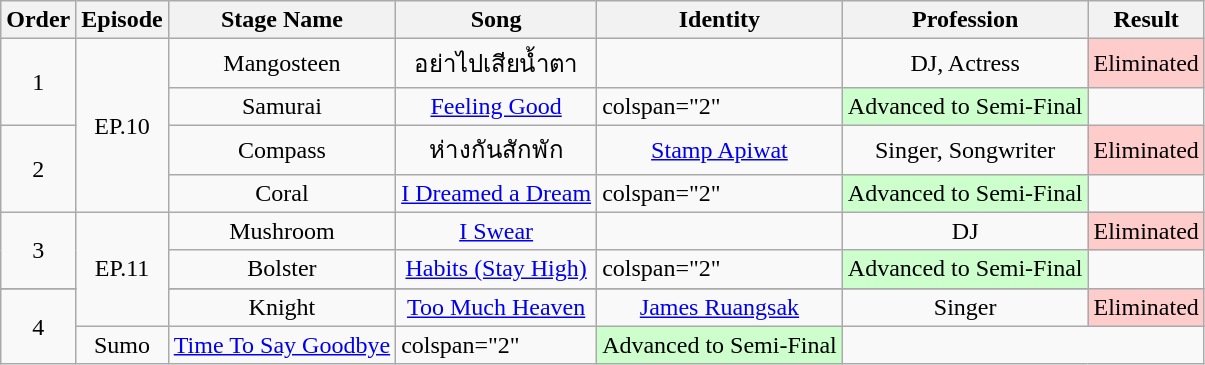<table class="wikitable">
<tr>
<th>Order</th>
<th>Episode</th>
<th>Stage Name</th>
<th>Song</th>
<th>Identity</th>
<th>Profession</th>
<th>Result</th>
</tr>
<tr>
<td rowspan="2" style="text-align:center;">1</td>
<td rowspan="4" align="center">EP.10</td>
<td style="text-align:center;">Mangosteen</td>
<td style="text-align:center;">อย่าไปเสียน้ำตา</td>
<td style="text-align:center;"></td>
<td style="text-align:center;">DJ, Actress</td>
<td style="text-align:center; background:#ffcccc;">Eliminated</td>
</tr>
<tr>
<td style="text-align:center;">Samurai</td>
<td style="text-align:center;"><a href='#'>Feeling Good</a></td>
<td>colspan="2"  </td>
<td style="text-align:center; background:#ccffcc;">Advanced to Semi-Final</td>
</tr>
<tr>
<td rowspan="2" style="text-align:center;">2</td>
<td style="text-align:center;">Compass</td>
<td style="text-align:center;">ห่างกันสักพัก</td>
<td style="text-align:center;"><a href='#'>Stamp Apiwat</a></td>
<td style="text-align:center;">Singer, Songwriter</td>
<td style="text-align:center; background:#ffcccc;">Eliminated</td>
</tr>
<tr>
<td style="text-align:center;">Coral</td>
<td style="text-align:center;"><a href='#'>I Dreamed a Dream</a></td>
<td>colspan="2"  </td>
<td style="text-align:center; background:#ccffcc;">Advanced to Semi-Final</td>
</tr>
<tr>
<td rowspan="2" style="text-align:center;">3</td>
<td rowspan="4" align="center">EP.11</td>
<td style="text-align:center;">Mushroom</td>
<td style="text-align:center;"><a href='#'>I Swear</a></td>
<td style="text-align:center;"></td>
<td style="text-align:center;">DJ</td>
<td style="text-align:center; background:#ffcccc;">Eliminated</td>
</tr>
<tr>
<td style="text-align:center;">Bolster</td>
<td style="text-align:center;"><a href='#'>Habits (Stay High)</a></td>
<td>colspan="2"  </td>
<td style="text-align:center; background:#ccffcc;">Advanced to Semi-Final</td>
</tr>
<tr>
</tr>
<tr style="text-align:center;">
<td rowspan="2">4</td>
<td style="text-align:center;">Knight</td>
<td style="text-align:center;"><a href='#'>Too Much Heaven</a></td>
<td style="text-align:center;"><a href='#'>James Ruangsak</a></td>
<td style="text-align:center;">Singer</td>
<td style="text-align:center; background:#ffcccc;">Eliminated</td>
</tr>
<tr>
<td style="text-align:center;">Sumo</td>
<td style="text-align:center;"><a href='#'>Time To Say Goodbye</a></td>
<td>colspan="2"  </td>
<td style="text-align:center; background:#ccffcc;">Advanced to Semi-Final</td>
</tr>
</table>
